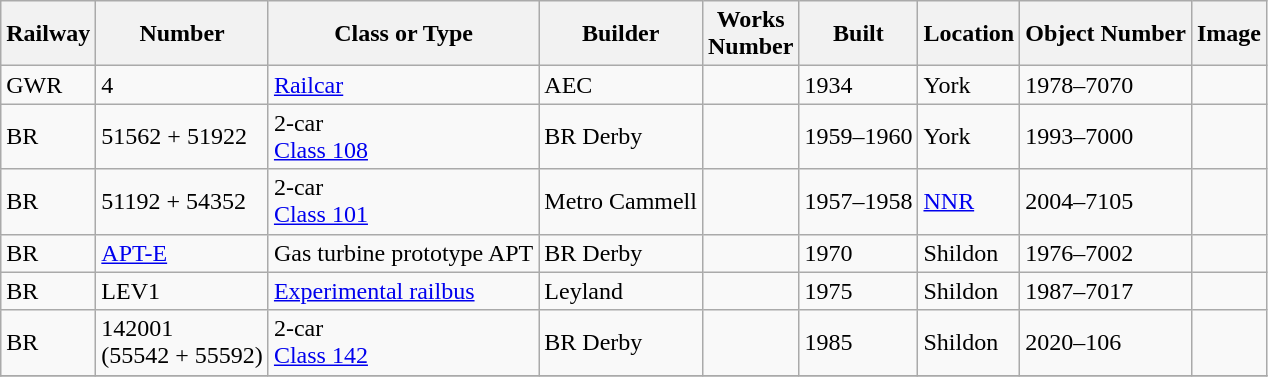<table class="wikitable sortable">
<tr>
<th>Railway</th>
<th>Number</th>
<th>Class or Type</th>
<th>Builder</th>
<th>Works<br>Number</th>
<th>Built</th>
<th>Location</th>
<th>Object Number</th>
<th>Image</th>
</tr>
<tr>
<td>GWR</td>
<td>4</td>
<td><a href='#'>Railcar</a></td>
<td>AEC</td>
<td></td>
<td>1934</td>
<td>York</td>
<td>1978–7070</td>
<td></td>
</tr>
<tr>
<td>BR</td>
<td>51562 + 51922</td>
<td>2-car<br><a href='#'>Class 108</a></td>
<td>BR Derby</td>
<td></td>
<td>1959–1960</td>
<td>York</td>
<td>1993–7000</td>
<td> </td>
</tr>
<tr>
<td>BR</td>
<td>51192 + 54352</td>
<td>2-car<br><a href='#'>Class 101</a></td>
<td>Metro Cammell</td>
<td></td>
<td>1957–1958</td>
<td><a href='#'>NNR</a></td>
<td>2004–7105</td>
<td></td>
</tr>
<tr>
<td>BR</td>
<td><a href='#'>APT-E</a></td>
<td>Gas turbine prototype APT</td>
<td>BR Derby</td>
<td></td>
<td>1970</td>
<td>Shildon</td>
<td>1976–7002</td>
<td></td>
</tr>
<tr>
<td>BR</td>
<td>LEV1</td>
<td><a href='#'>Experimental railbus</a></td>
<td>Leyland</td>
<td></td>
<td>1975</td>
<td>Shildon</td>
<td>1987–7017</td>
<td></td>
</tr>
<tr>
<td>BR</td>
<td>142001<br>(55542 + 55592)</td>
<td>2-car<br><a href='#'>Class 142</a></td>
<td>BR Derby</td>
<td></td>
<td>1985</td>
<td>Shildon</td>
<td>2020–106</td>
<td></td>
</tr>
<tr>
</tr>
</table>
